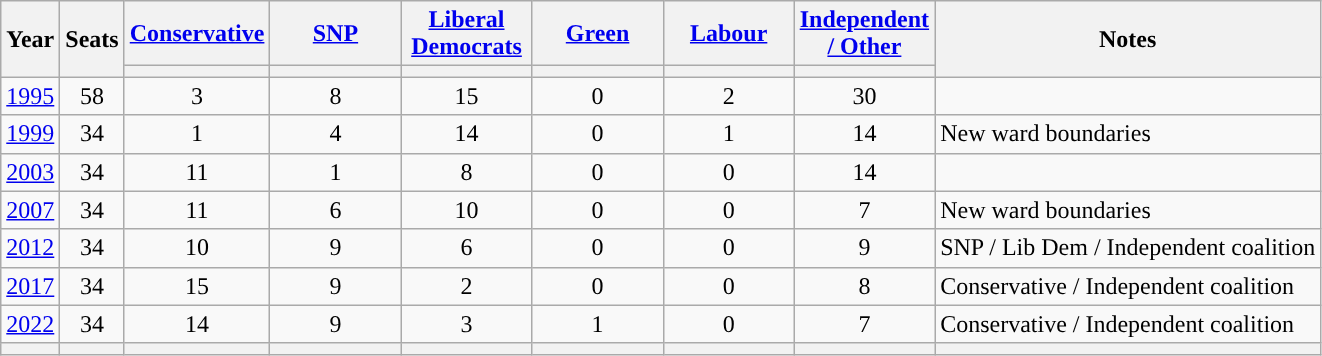<table class="wikitable" style=text-align:center>
<tr>
<th rowspan=2><strong>Year</strong></th>
<th rowspan=2><strong>Seats</strong></th>
<th width="80"><strong><a href='#'>Conservative</a></strong></th>
<th width="80"><a href='#'><strong>SNP</strong></a></th>
<th width="80"><a href='#'><strong>Liberal Democrats</strong></a></th>
<th width="80"><a href='#'><strong>Green</strong></a></th>
<th width="80"><a href='#'><strong>Labour</strong></a></th>
<th width="80"><a href='#'><strong>Independent / Other</strong></a></th>
<th rowspan=2><strong>Notes</strong></th>
</tr>
<tr>
<th style="background-color: "></th>
<th style="background-color: "></th>
<th style="background-color: "></th>
<th style="background-color: "></th>
<th style="background-color: "></th>
<th style="background-color: "></th>
</tr>
<tr>
<td><a href='#'>1995</a></td>
<td>58</td>
<td>3</td>
<td>8</td>
<td>15</td>
<td>0</td>
<td>2</td>
<td>30</td>
<td align=left></td>
</tr>
<tr>
<td><a href='#'>1999</a></td>
<td>34</td>
<td>1</td>
<td>4</td>
<td>14</td>
<td>0</td>
<td>1</td>
<td>14</td>
<td align=left>New ward boundaries</td>
</tr>
<tr>
<td><a href='#'>2003</a></td>
<td>34</td>
<td>11</td>
<td>1</td>
<td>8</td>
<td>0</td>
<td>0</td>
<td>14</td>
<td align=left></td>
</tr>
<tr>
<td><a href='#'>2007</a></td>
<td>34</td>
<td>11</td>
<td>6</td>
<td>10</td>
<td>0</td>
<td>0</td>
<td>7</td>
<td align=left>New ward boundaries</td>
</tr>
<tr>
<td><a href='#'>2012</a></td>
<td>34</td>
<td>10</td>
<td>9</td>
<td>6</td>
<td>0</td>
<td>0</td>
<td>9</td>
<td align=left>SNP / Lib Dem / Independent coalition</td>
</tr>
<tr>
<td><a href='#'>2017</a></td>
<td>34</td>
<td>15</td>
<td>9</td>
<td>2</td>
<td>0</td>
<td>0</td>
<td>8</td>
<td align=left>Conservative / Independent coalition</td>
</tr>
<tr>
<td><a href='#'>2022</a></td>
<td>34</td>
<td>14</td>
<td>9</td>
<td>3</td>
<td>1</td>
<td>0</td>
<td>7</td>
<td align=left>Conservative / Independent coalition</td>
</tr>
<tr>
<th></th>
<th></th>
<th style="background-color: "></th>
<th style="background-color: "></th>
<th style="background-color: "></th>
<th style="background-color: "></th>
<th style="background-color: "></th>
<th style="background-color: "></th>
<th></th>
</tr>
</table>
